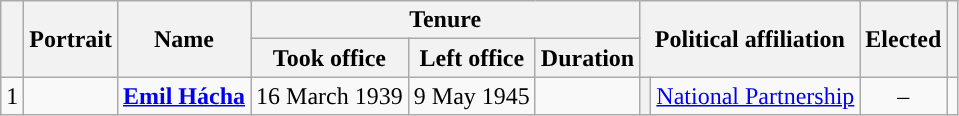<table class="wikitable" style="text-align:center">
<tr>
<th rowspan=2></th>
<th rowspan=2>Portrait</th>
<th rowspan=2>Name<br></th>
<th colspan=3>Tenure</th>
<th rowspan=2 colspan=2>Political affiliation</th>
<th rowspan=2>Elected</th>
<th rowspan=2></th>
</tr>
<tr>
<th>Took office</th>
<th>Left office</th>
<th>Duration</th>
</tr>
<tr>
<td>1</td>
<td></td>
<td><strong><a href='#'>Emil Hácha</a></strong><br></td>
<td>16 March 1939</td>
<td>9 May 1945</td>
<td></td>
<th style="background:"></th>
<td><a href='#'>National Partnership</a></td>
<td>–</td>
<td></td>
</tr>
</table>
